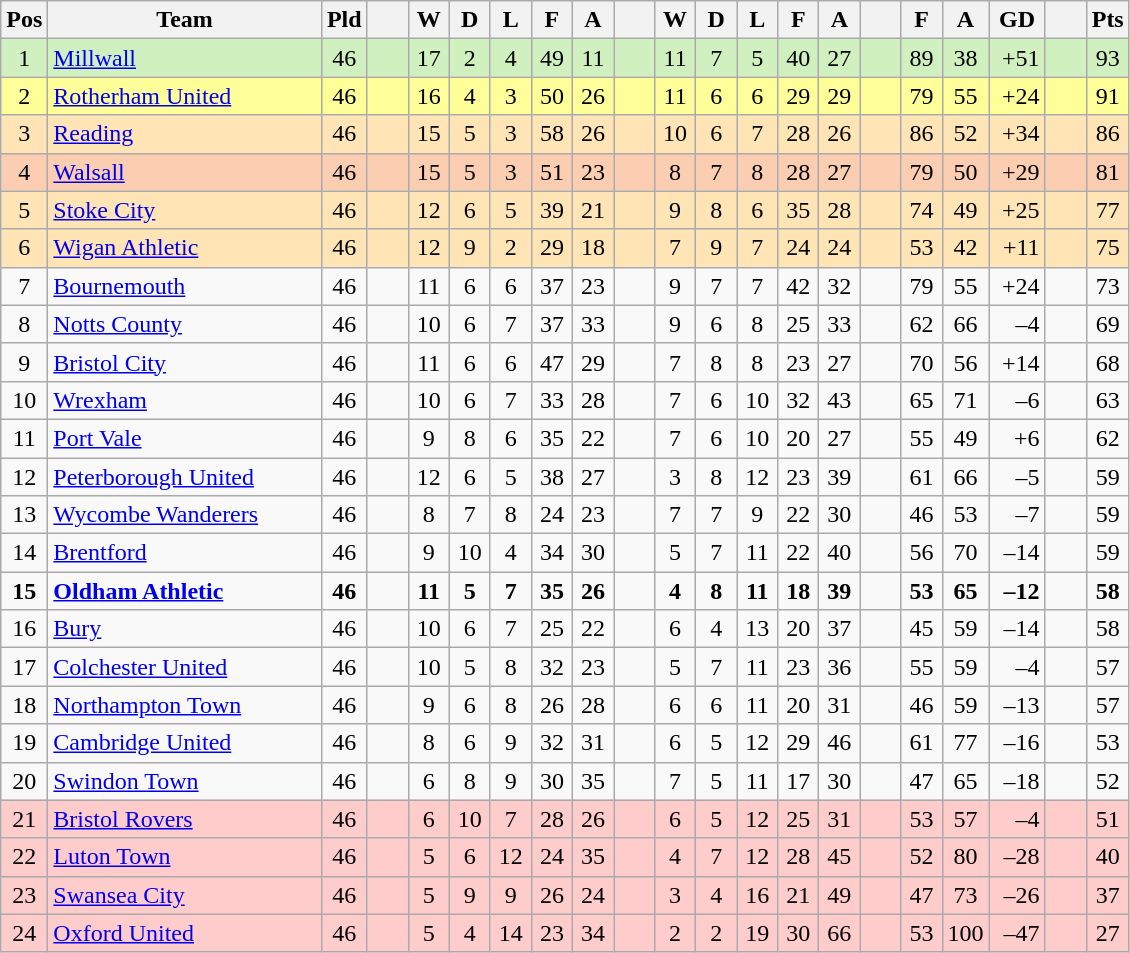<table class="wikitable" style="text-align: center;">
<tr>
<th width=20>Pos</th>
<th width=175>Team</th>
<th width=20>Pld</th>
<th width=20></th>
<th width=20>W</th>
<th width=20>D</th>
<th width=20>L</th>
<th width=20>F</th>
<th width=20>A</th>
<th width=20></th>
<th width=20>W</th>
<th width=20>D</th>
<th width=20>L</th>
<th width=20>F</th>
<th width=20>A</th>
<th width=20></th>
<th width=20>F</th>
<th width=20>A</th>
<th width=30>GD</th>
<th width=20></th>
<th width=20>Pts</th>
</tr>
<tr style="background:#D0F0C0;">
<td>1</td>
<td align=left><a href='#'>Millwall</a></td>
<td>46</td>
<td></td>
<td>17</td>
<td>2</td>
<td>4</td>
<td>49</td>
<td>11</td>
<td></td>
<td>11</td>
<td>7</td>
<td>5</td>
<td>40</td>
<td>27</td>
<td></td>
<td>89</td>
<td>38</td>
<td align=right>+51</td>
<td></td>
<td>93</td>
</tr>
<tr style="background:#FFFF99;">
<td>2</td>
<td align=left><a href='#'>Rotherham United</a></td>
<td>46</td>
<td></td>
<td>16</td>
<td>4</td>
<td>3</td>
<td>50</td>
<td>26</td>
<td></td>
<td>11</td>
<td>6</td>
<td>6</td>
<td>29</td>
<td>29</td>
<td></td>
<td>79</td>
<td>55</td>
<td align=right>+24</td>
<td></td>
<td>91</td>
</tr>
<tr bgcolor="#FFE4B5">
<td>3</td>
<td align=left><a href='#'>Reading</a></td>
<td>46</td>
<td></td>
<td>15</td>
<td>5</td>
<td>3</td>
<td>58</td>
<td>26</td>
<td></td>
<td>10</td>
<td>6</td>
<td>7</td>
<td>28</td>
<td>26</td>
<td></td>
<td>86</td>
<td>52</td>
<td align=right>+34</td>
<td></td>
<td>86</td>
</tr>
<tr bgcolor="#FBCEB1">
<td>4</td>
<td align=left><a href='#'>Walsall</a></td>
<td>46</td>
<td></td>
<td>15</td>
<td>5</td>
<td>3</td>
<td>51</td>
<td>23</td>
<td></td>
<td>8</td>
<td>7</td>
<td>8</td>
<td>28</td>
<td>27</td>
<td></td>
<td>79</td>
<td>50</td>
<td align=right>+29</td>
<td></td>
<td>81</td>
</tr>
<tr bgcolor="#FFE4B5">
<td>5</td>
<td align=left><a href='#'>Stoke City</a></td>
<td>46</td>
<td></td>
<td>12</td>
<td>6</td>
<td>5</td>
<td>39</td>
<td>21</td>
<td></td>
<td>9</td>
<td>8</td>
<td>6</td>
<td>35</td>
<td>28</td>
<td></td>
<td>74</td>
<td>49</td>
<td align=right>+25</td>
<td></td>
<td>77</td>
</tr>
<tr bgcolor="#FFE4B5">
<td>6</td>
<td align=left><a href='#'>Wigan Athletic</a></td>
<td>46</td>
<td></td>
<td>12</td>
<td>9</td>
<td>2</td>
<td>29</td>
<td>18</td>
<td></td>
<td>7</td>
<td>9</td>
<td>7</td>
<td>24</td>
<td>24</td>
<td></td>
<td>53</td>
<td>42</td>
<td align=right>+11</td>
<td></td>
<td>75</td>
</tr>
<tr>
<td>7</td>
<td align=left><a href='#'>Bournemouth</a></td>
<td>46</td>
<td></td>
<td>11</td>
<td>6</td>
<td>6</td>
<td>37</td>
<td>23</td>
<td></td>
<td>9</td>
<td>7</td>
<td>7</td>
<td>42</td>
<td>32</td>
<td></td>
<td>79</td>
<td>55</td>
<td align=right>+24</td>
<td></td>
<td>73</td>
</tr>
<tr>
<td>8</td>
<td align=left><a href='#'>Notts County</a></td>
<td>46</td>
<td></td>
<td>10</td>
<td>6</td>
<td>7</td>
<td>37</td>
<td>33</td>
<td></td>
<td>9</td>
<td>6</td>
<td>8</td>
<td>25</td>
<td>33</td>
<td></td>
<td>62</td>
<td>66</td>
<td align=right>–4</td>
<td></td>
<td>69</td>
</tr>
<tr>
<td>9</td>
<td align=left><a href='#'>Bristol City</a></td>
<td>46</td>
<td></td>
<td>11</td>
<td>6</td>
<td>6</td>
<td>47</td>
<td>29</td>
<td></td>
<td>7</td>
<td>8</td>
<td>8</td>
<td>23</td>
<td>27</td>
<td></td>
<td>70</td>
<td>56</td>
<td align=right>+14</td>
<td></td>
<td>68</td>
</tr>
<tr>
<td>10</td>
<td align=left><a href='#'>Wrexham</a></td>
<td>46</td>
<td></td>
<td>10</td>
<td>6</td>
<td>7</td>
<td>33</td>
<td>28</td>
<td></td>
<td>7</td>
<td>6</td>
<td>10</td>
<td>32</td>
<td>43</td>
<td></td>
<td>65</td>
<td>71</td>
<td align=right>–6</td>
<td></td>
<td>63</td>
</tr>
<tr>
<td>11</td>
<td align=left><a href='#'>Port Vale</a></td>
<td>46</td>
<td></td>
<td>9</td>
<td>8</td>
<td>6</td>
<td>35</td>
<td>22</td>
<td></td>
<td>7</td>
<td>6</td>
<td>10</td>
<td>20</td>
<td>27</td>
<td></td>
<td>55</td>
<td>49</td>
<td align=right>+6</td>
<td></td>
<td>62</td>
</tr>
<tr>
<td>12</td>
<td align=left><a href='#'>Peterborough United</a></td>
<td>46</td>
<td></td>
<td>12</td>
<td>6</td>
<td>5</td>
<td>38</td>
<td>27</td>
<td></td>
<td>3</td>
<td>8</td>
<td>12</td>
<td>23</td>
<td>39</td>
<td></td>
<td>61</td>
<td>66</td>
<td align=right>–5</td>
<td></td>
<td>59</td>
</tr>
<tr>
<td>13</td>
<td align=left><a href='#'>Wycombe Wanderers</a></td>
<td>46</td>
<td></td>
<td>8</td>
<td>7</td>
<td>8</td>
<td>24</td>
<td>23</td>
<td></td>
<td>7</td>
<td>7</td>
<td>9</td>
<td>22</td>
<td>30</td>
<td></td>
<td>46</td>
<td>53</td>
<td align=right>–7</td>
<td></td>
<td>59</td>
</tr>
<tr>
<td>14</td>
<td align=left><a href='#'>Brentford</a></td>
<td>46</td>
<td></td>
<td>9</td>
<td>10</td>
<td>4</td>
<td>34</td>
<td>30</td>
<td></td>
<td>5</td>
<td>7</td>
<td>11</td>
<td>22</td>
<td>40</td>
<td></td>
<td>56</td>
<td>70</td>
<td align=right>–14</td>
<td></td>
<td>59</td>
</tr>
<tr>
<td><strong>15</strong></td>
<td align=left><strong><a href='#'>Oldham Athletic</a></strong></td>
<td><strong>46</strong></td>
<td></td>
<td><strong>11</strong></td>
<td><strong>5</strong></td>
<td><strong>7</strong></td>
<td><strong>35</strong></td>
<td><strong>26</strong></td>
<td></td>
<td><strong>4</strong></td>
<td><strong>8</strong></td>
<td><strong>11</strong></td>
<td><strong>18</strong></td>
<td><strong>39</strong></td>
<td></td>
<td><strong>53</strong></td>
<td><strong>65</strong></td>
<td align=right><strong>–12</strong></td>
<td></td>
<td><strong>58</strong></td>
</tr>
<tr>
<td>16</td>
<td align=left><a href='#'>Bury</a></td>
<td>46</td>
<td></td>
<td>10</td>
<td>6</td>
<td>7</td>
<td>25</td>
<td>22</td>
<td></td>
<td>6</td>
<td>4</td>
<td>13</td>
<td>20</td>
<td>37</td>
<td></td>
<td>45</td>
<td>59</td>
<td align=right>–14</td>
<td></td>
<td>58</td>
</tr>
<tr>
<td>17</td>
<td align=left><a href='#'>Colchester United</a></td>
<td>46</td>
<td></td>
<td>10</td>
<td>5</td>
<td>8</td>
<td>32</td>
<td>23</td>
<td></td>
<td>5</td>
<td>7</td>
<td>11</td>
<td>23</td>
<td>36</td>
<td></td>
<td>55</td>
<td>59</td>
<td align=right>–4</td>
<td></td>
<td>57</td>
</tr>
<tr>
<td>18</td>
<td align=left><a href='#'>Northampton Town</a></td>
<td>46</td>
<td></td>
<td>9</td>
<td>6</td>
<td>8</td>
<td>26</td>
<td>28</td>
<td></td>
<td>6</td>
<td>6</td>
<td>11</td>
<td>20</td>
<td>31</td>
<td></td>
<td>46</td>
<td>59</td>
<td align=right>–13</td>
<td></td>
<td>57</td>
</tr>
<tr>
<td>19</td>
<td align=left><a href='#'>Cambridge United</a></td>
<td>46</td>
<td></td>
<td>8</td>
<td>6</td>
<td>9</td>
<td>32</td>
<td>31</td>
<td></td>
<td>6</td>
<td>5</td>
<td>12</td>
<td>29</td>
<td>46</td>
<td></td>
<td>61</td>
<td>77</td>
<td align=right>–16</td>
<td></td>
<td>53</td>
</tr>
<tr>
<td>20</td>
<td align=left><a href='#'>Swindon Town</a></td>
<td>46</td>
<td></td>
<td>6</td>
<td>8</td>
<td>9</td>
<td>30</td>
<td>35</td>
<td></td>
<td>7</td>
<td>5</td>
<td>11</td>
<td>17</td>
<td>30</td>
<td></td>
<td>47</td>
<td>65</td>
<td align=right>–18</td>
<td></td>
<td>52</td>
</tr>
<tr bgcolor="#FFCCCC">
<td>21</td>
<td align=left><a href='#'>Bristol Rovers</a></td>
<td>46</td>
<td></td>
<td>6</td>
<td>10</td>
<td>7</td>
<td>28</td>
<td>26</td>
<td></td>
<td>6</td>
<td>5</td>
<td>12</td>
<td>25</td>
<td>31</td>
<td></td>
<td>53</td>
<td>57</td>
<td align=right>–4</td>
<td></td>
<td>51</td>
</tr>
<tr bgcolor="#FFCCCC">
<td>22</td>
<td align=left><a href='#'>Luton Town</a></td>
<td>46</td>
<td></td>
<td>5</td>
<td>6</td>
<td>12</td>
<td>24</td>
<td>35</td>
<td></td>
<td>4</td>
<td>7</td>
<td>12</td>
<td>28</td>
<td>45</td>
<td></td>
<td>52</td>
<td>80</td>
<td align=right>–28</td>
<td></td>
<td>40</td>
</tr>
<tr bgcolor="#FFCCCC">
<td>23</td>
<td align=left><a href='#'>Swansea City</a></td>
<td>46</td>
<td></td>
<td>5</td>
<td>9</td>
<td>9</td>
<td>26</td>
<td>24</td>
<td></td>
<td>3</td>
<td>4</td>
<td>16</td>
<td>21</td>
<td>49</td>
<td></td>
<td>47</td>
<td>73</td>
<td align=right>–26</td>
<td></td>
<td>37</td>
</tr>
<tr bgcolor="#FFCCCC">
<td>24</td>
<td align=left><a href='#'>Oxford United</a></td>
<td>46</td>
<td></td>
<td>5</td>
<td>4</td>
<td>14</td>
<td>23</td>
<td>34</td>
<td></td>
<td>2</td>
<td>2</td>
<td>19</td>
<td>30</td>
<td>66</td>
<td></td>
<td>53</td>
<td>100</td>
<td align=right>–47</td>
<td></td>
<td>27</td>
</tr>
</table>
